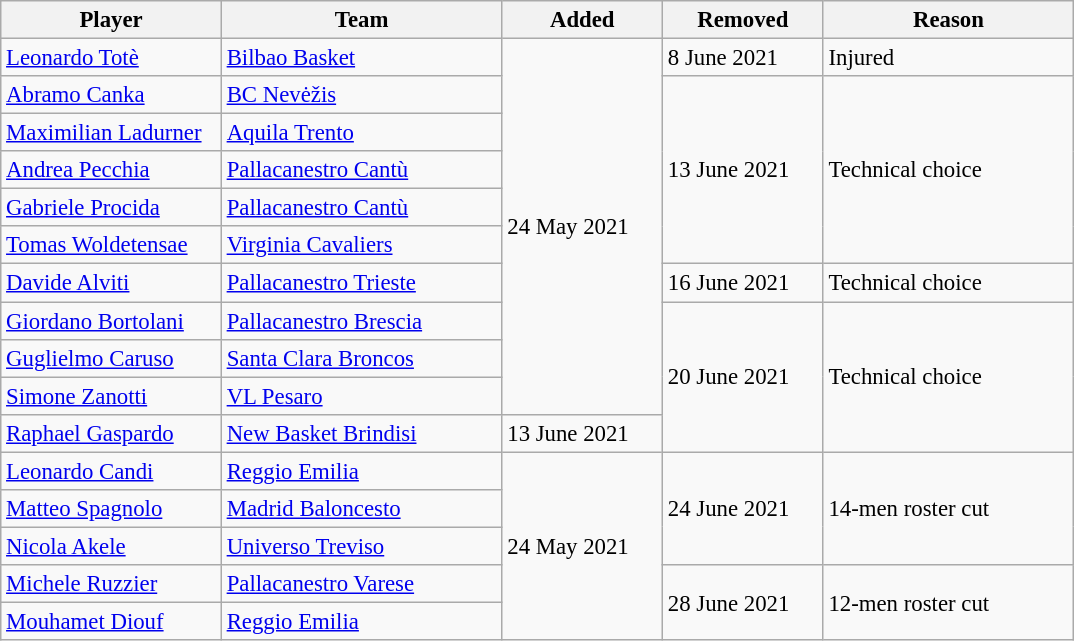<table class="wikitable sortable" style="text-align:left; font-size:95%">
<tr>
<th scope="col" width="140px">Player</th>
<th scope="col" width="180px">Team</th>
<th scope="col" width="100px">Added</th>
<th scope="col" width="100px">Removed</th>
<th scope="col" width="160px">Reason</th>
</tr>
<tr>
<td><a href='#'>Leonardo Totè</a></td>
<td> <a href='#'>Bilbao Basket</a></td>
<td rowspan=10>24 May 2021</td>
<td>8 June 2021</td>
<td>Injured</td>
</tr>
<tr>
<td><a href='#'>Abramo Canka</a></td>
<td> <a href='#'>BC Nevėžis</a></td>
<td rowspan=5>13 June 2021</td>
<td rowspan=5>Technical choice</td>
</tr>
<tr>
<td><a href='#'>Maximilian Ladurner</a></td>
<td> <a href='#'>Aquila Trento</a></td>
</tr>
<tr>
<td><a href='#'>Andrea Pecchia</a></td>
<td> <a href='#'>Pallacanestro Cantù</a></td>
</tr>
<tr>
<td><a href='#'>Gabriele Procida</a></td>
<td> <a href='#'>Pallacanestro Cantù</a></td>
</tr>
<tr>
<td><a href='#'>Tomas Woldetensae</a></td>
<td> <a href='#'>Virginia Cavaliers</a></td>
</tr>
<tr>
<td><a href='#'>Davide Alviti</a></td>
<td> <a href='#'>Pallacanestro Trieste</a></td>
<td>16 June 2021</td>
<td>Technical choice</td>
</tr>
<tr>
<td><a href='#'>Giordano Bortolani</a></td>
<td> <a href='#'>Pallacanestro Brescia</a></td>
<td rowspan=4>20 June 2021</td>
<td rowspan=4>Technical choice</td>
</tr>
<tr>
<td><a href='#'>Guglielmo Caruso</a></td>
<td> <a href='#'>Santa Clara Broncos</a></td>
</tr>
<tr>
<td><a href='#'>Simone Zanotti</a></td>
<td> <a href='#'>VL Pesaro</a></td>
</tr>
<tr>
<td><a href='#'>Raphael Gaspardo</a></td>
<td> <a href='#'>New Basket Brindisi</a></td>
<td>13 June 2021</td>
</tr>
<tr>
<td><a href='#'>Leonardo Candi</a></td>
<td> <a href='#'>Reggio Emilia</a></td>
<td rowspan=5>24 May 2021</td>
<td rowspan=3>24 June 2021</td>
<td rowspan=3>14-men roster cut</td>
</tr>
<tr>
<td><a href='#'>Matteo Spagnolo</a></td>
<td> <a href='#'>Madrid Baloncesto</a></td>
</tr>
<tr>
<td><a href='#'>Nicola Akele</a></td>
<td> <a href='#'>Universo Treviso</a></td>
</tr>
<tr>
<td><a href='#'>Michele Ruzzier</a></td>
<td> <a href='#'>Pallacanestro Varese</a></td>
<td rowspan=2>28 June 2021</td>
<td rowspan=2>12-men roster cut</td>
</tr>
<tr>
<td><a href='#'>Mouhamet Diouf</a></td>
<td> <a href='#'>Reggio Emilia</a></td>
</tr>
</table>
